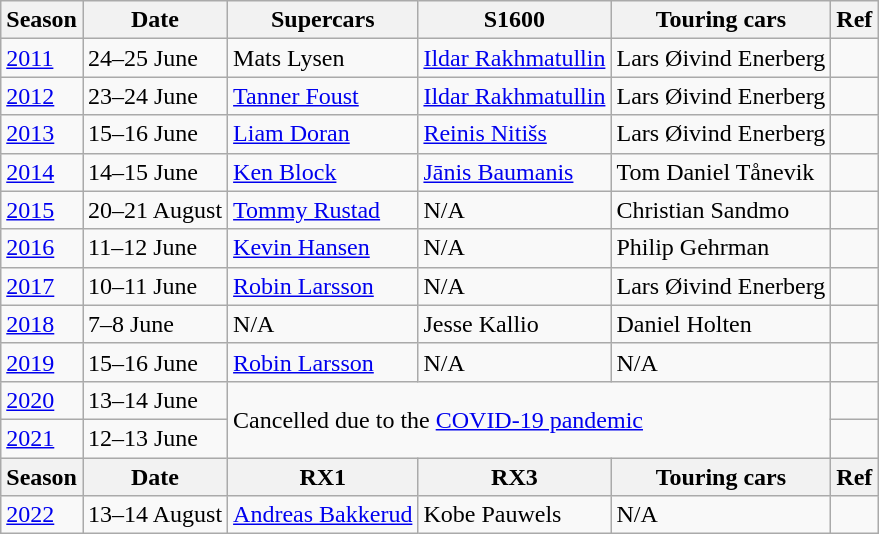<table class="wikitable plainrowheaders">
<tr>
<th scope=col>Season</th>
<th scope=col>Date</th>
<th scope=col>Supercars</th>
<th scope=col>S1600</th>
<th scope=col>Touring cars</th>
<th scope=col>Ref</th>
</tr>
<tr>
<td scope=row><a href='#'>2011</a></td>
<td>24–25 June</td>
<td> Mats Lysen</td>
<td> <a href='#'>Ildar Rakhmatullin</a></td>
<td> Lars Øivind Enerberg</td>
<td align=center></td>
</tr>
<tr>
<td scope=row><a href='#'>2012</a></td>
<td>23–24 June</td>
<td> <a href='#'>Tanner Foust</a></td>
<td> <a href='#'>Ildar Rakhmatullin</a></td>
<td> Lars Øivind Enerberg</td>
<td align=center></td>
</tr>
<tr>
<td scope=row><a href='#'>2013</a></td>
<td>15–16 June</td>
<td> <a href='#'>Liam Doran</a></td>
<td> <a href='#'>Reinis Nitišs</a></td>
<td> Lars Øivind Enerberg</td>
<td align=center></td>
</tr>
<tr>
<td scope=row><a href='#'>2014</a></td>
<td>14–15 June</td>
<td> <a href='#'>Ken Block</a></td>
<td> <a href='#'>Jānis Baumanis</a></td>
<td> Tom Daniel Tånevik</td>
<td align=center></td>
</tr>
<tr>
<td scope=row><a href='#'>2015</a></td>
<td>20–21 August</td>
<td> <a href='#'>Tommy Rustad</a></td>
<td> N/A</td>
<td> Christian Sandmo</td>
<td align=center></td>
</tr>
<tr>
<td scope=row><a href='#'>2016</a></td>
<td>11–12 June</td>
<td> <a href='#'>Kevin Hansen</a></td>
<td> N/A</td>
<td> Philip Gehrman</td>
<td align=center></td>
</tr>
<tr>
<td scope=row><a href='#'>2017</a></td>
<td>10–11 June</td>
<td> <a href='#'>Robin Larsson</a></td>
<td> N/A</td>
<td> Lars Øivind Enerberg</td>
<td align=center></td>
</tr>
<tr>
<td><a href='#'>2018</a></td>
<td>7–8 June</td>
<td>N/A</td>
<td> Jesse Kallio</td>
<td> Daniel Holten</td>
<td></td>
</tr>
<tr>
<td><a href='#'>2019</a></td>
<td>15–16 June</td>
<td> <a href='#'>Robin Larsson</a></td>
<td>N/A</td>
<td>N/A</td>
<td></td>
</tr>
<tr>
<td><a href='#'>2020</a></td>
<td>13–14 June</td>
<td colspan="3" rowspan="2">Cancelled due to the <a href='#'>COVID-19 pandemic</a></td>
<td></td>
</tr>
<tr>
<td><a href='#'>2021</a></td>
<td>12–13 June</td>
<td></td>
</tr>
<tr>
<th>Season</th>
<th>Date</th>
<th>RX1</th>
<th>RX3</th>
<th>Touring cars</th>
<th>Ref</th>
</tr>
<tr>
<td><a href='#'>2022</a></td>
<td>13–14 August</td>
<td> <a href='#'>Andreas Bakkerud</a></td>
<td> Kobe Pauwels</td>
<td>N/A</td>
<td></td>
</tr>
</table>
